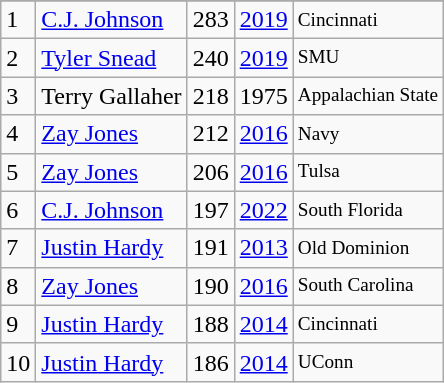<table class="wikitable">
<tr>
</tr>
<tr>
<td>1</td>
<td><a href='#'>C.J. Johnson</a></td>
<td>283</td>
<td><a href='#'>2019</a></td>
<td style="font-size:80%;">Cincinnati</td>
</tr>
<tr>
<td>2</td>
<td><a href='#'>Tyler Snead</a></td>
<td>240</td>
<td><a href='#'>2019</a></td>
<td style="font-size:80%;">SMU</td>
</tr>
<tr>
<td>3</td>
<td>Terry Gallaher</td>
<td>218</td>
<td>1975</td>
<td style="font-size:80%;">Appalachian State</td>
</tr>
<tr>
<td>4</td>
<td><a href='#'>Zay Jones</a></td>
<td>212</td>
<td><a href='#'>2016</a></td>
<td style="font-size:80%;">Navy</td>
</tr>
<tr>
<td>5</td>
<td><a href='#'>Zay Jones</a></td>
<td>206</td>
<td><a href='#'>2016</a></td>
<td style="font-size:80%;">Tulsa</td>
</tr>
<tr>
<td>6</td>
<td><a href='#'>C.J. Johnson</a></td>
<td>197</td>
<td><a href='#'>2022</a></td>
<td style="font-size:80%;">South Florida</td>
</tr>
<tr>
<td>7</td>
<td><a href='#'>Justin Hardy</a></td>
<td>191</td>
<td><a href='#'>2013</a></td>
<td style="font-size:80%;">Old Dominion</td>
</tr>
<tr>
<td>8</td>
<td><a href='#'>Zay Jones</a></td>
<td>190</td>
<td><a href='#'>2016</a></td>
<td style="font-size:80%;">South Carolina</td>
</tr>
<tr>
<td>9</td>
<td><a href='#'>Justin Hardy</a></td>
<td>188</td>
<td><a href='#'>2014</a></td>
<td style="font-size:80%;">Cincinnati</td>
</tr>
<tr>
<td>10</td>
<td><a href='#'>Justin Hardy</a></td>
<td>186</td>
<td><a href='#'>2014</a></td>
<td style="font-size:80%;">UConn</td>
</tr>
</table>
